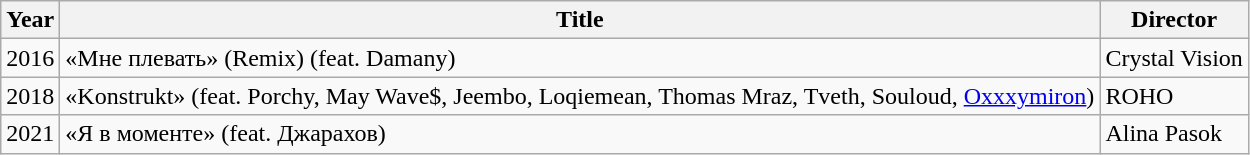<table class="wikitable">
<tr>
<th>Year</th>
<th>Title</th>
<th>Director</th>
</tr>
<tr>
<td rowspan="1">2016</td>
<td>«Мне плевать» (Remix) (feat. Damany)</td>
<td>Crystal Vision</td>
</tr>
<tr>
<td rowspan="1">2018</td>
<td>«Konstrukt» (feat. Porchy, May Wave$, Jeembo, Loqiemean, Thomas Mraz, Tveth, Souloud, <a href='#'>Oxxxymiron</a>)</td>
<td>ROHO</td>
</tr>
<tr>
<td>2021</td>
<td>«Я в моменте» (feat. Джарахов)</td>
<td>Alina Pasok</td>
</tr>
</table>
